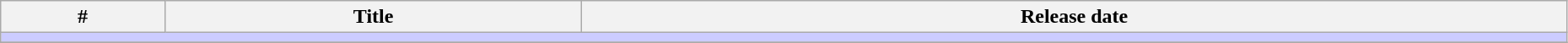<table class="wikitable" width="98%">
<tr>
<th>#</th>
<th>Title</th>
<th>Release date</th>
</tr>
<tr>
<td colspan="5" bgcolor="#CCF"></td>
</tr>
<tr>
</tr>
</table>
